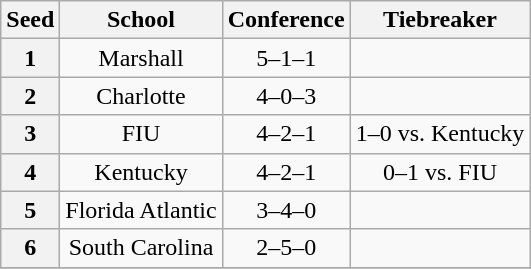<table class="wikitable" style="text-align:center">
<tr>
<th>Seed</th>
<th>School</th>
<th>Conference</th>
<th>Tiebreaker</th>
</tr>
<tr>
<th>1</th>
<td>Marshall</td>
<td>5–1–1</td>
<td></td>
</tr>
<tr>
<th>2</th>
<td>Charlotte</td>
<td>4–0–3</td>
<td></td>
</tr>
<tr>
<th>3</th>
<td>FIU</td>
<td>4–2–1</td>
<td>1–0 vs. Kentucky</td>
</tr>
<tr>
<th>4</th>
<td>Kentucky</td>
<td>4–2–1</td>
<td>0–1 vs. FIU</td>
</tr>
<tr>
<th>5</th>
<td>Florida Atlantic</td>
<td>3–4–0</td>
<td></td>
</tr>
<tr>
<th>6</th>
<td>South Carolina</td>
<td>2–5–0</td>
<td></td>
</tr>
<tr>
</tr>
</table>
